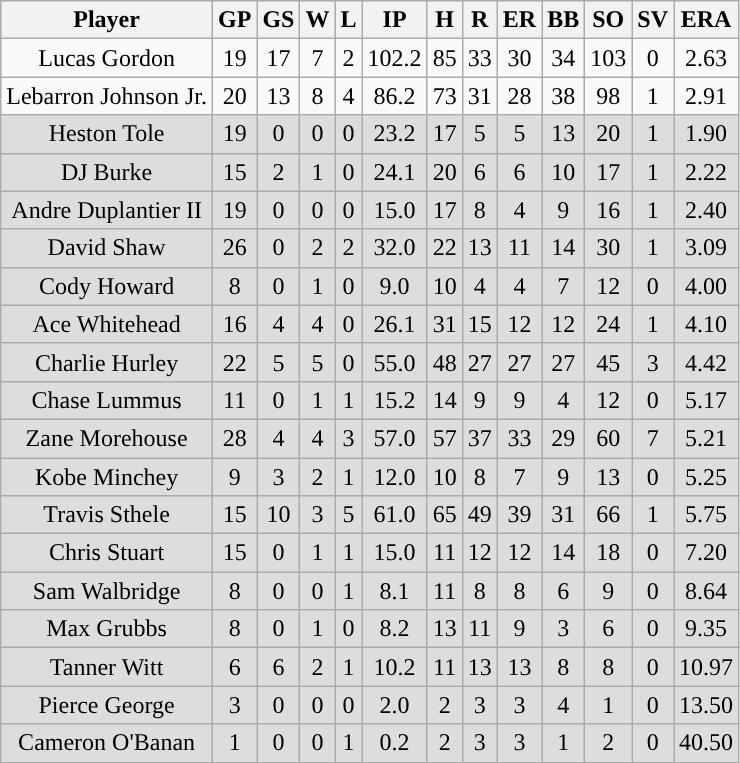<table class="wikitable sortable">
<tr>
<th>Player</th>
<th>GP</th>
<th>GS</th>
<th>W</th>
<th>L</th>
<th>IP</th>
<th>H</th>
<th>R</th>
<th>ER</th>
<th>BB</th>
<th>SO</th>
<th>SV</th>
<th>ERA</th>
</tr>
<tr style="text-align:center;">
<td>Lucas Gordon</td>
<td>19</td>
<td>17</td>
<td>7</td>
<td>2</td>
<td>102.2</td>
<td>85</td>
<td>33</td>
<td>30</td>
<td>34</td>
<td>103</td>
<td>0</td>
<td>2.63</td>
</tr>
<tr style="text-align:center;">
<td>Lebarron Johnson Jr.</td>
<td>20</td>
<td>13</td>
<td>8</td>
<td>4</td>
<td>86.2</td>
<td>73</td>
<td>31</td>
<td>28</td>
<td>38</td>
<td>98</td>
<td>1</td>
<td>2.91</td>
</tr>
<tr style="background:#dddddd; text-align:center;">
<td>Heston Tole</td>
<td>19</td>
<td>0</td>
<td>0</td>
<td>0</td>
<td>23.2</td>
<td>17</td>
<td>5</td>
<td>5</td>
<td>13</td>
<td>20</td>
<td>1</td>
<td>1.90</td>
</tr>
<tr style="background:#dddddd; text-align:center;">
<td>DJ Burke</td>
<td>15</td>
<td>2</td>
<td>1</td>
<td>0</td>
<td>24.1</td>
<td>20</td>
<td>6</td>
<td>6</td>
<td>10</td>
<td>17</td>
<td>1</td>
<td>2.22</td>
</tr>
<tr style="background:#dddddd; text-align:center;">
<td>Andre Duplantier II</td>
<td>19</td>
<td>0</td>
<td>0</td>
<td>0</td>
<td>15.0</td>
<td>17</td>
<td>8</td>
<td>4</td>
<td>9</td>
<td>16</td>
<td>1</td>
<td>2.40</td>
</tr>
<tr style="background:#dddddd; text-align:center;">
<td>David Shaw</td>
<td>26</td>
<td>0</td>
<td>2</td>
<td>2</td>
<td>32.0</td>
<td>22</td>
<td>13</td>
<td>11</td>
<td>14</td>
<td>30</td>
<td>1</td>
<td>3.09</td>
</tr>
<tr style="background:#dddddd; text-align:center;">
<td>Cody Howard</td>
<td>8</td>
<td>0</td>
<td>1</td>
<td>0</td>
<td>9.0</td>
<td>10</td>
<td>4</td>
<td>4</td>
<td>7</td>
<td>12</td>
<td>0</td>
<td>4.00</td>
</tr>
<tr style="background:#dddddd; text-align:center;">
<td>Ace Whitehead</td>
<td>16</td>
<td>4</td>
<td>4</td>
<td>0</td>
<td>26.1</td>
<td>31</td>
<td>15</td>
<td>12</td>
<td>12</td>
<td>24</td>
<td>1</td>
<td>4.10</td>
</tr>
<tr style="background:#dddddd; text-align:center;">
<td>Charlie Hurley</td>
<td>22</td>
<td>5</td>
<td>5</td>
<td>0</td>
<td>55.0</td>
<td>48</td>
<td>27</td>
<td>27</td>
<td>27</td>
<td>45</td>
<td>3</td>
<td>4.42</td>
</tr>
<tr style="background:#dddddd; text-align:center;">
<td>Chase Lummus</td>
<td>11</td>
<td>0</td>
<td>1</td>
<td>1</td>
<td>15.2</td>
<td>14</td>
<td>9</td>
<td>9</td>
<td>4</td>
<td>12</td>
<td>0</td>
<td>5.17</td>
</tr>
<tr style="background:#dddddd; text-align:center;">
<td>Zane Morehouse</td>
<td>28</td>
<td>4</td>
<td>4</td>
<td>3</td>
<td>57.0</td>
<td>57</td>
<td>37</td>
<td>33</td>
<td>29</td>
<td>60</td>
<td>7</td>
<td>5.21</td>
</tr>
<tr style="background:#dddddd; text-align:center;">
<td>Kobe Minchey</td>
<td>9</td>
<td>3</td>
<td>2</td>
<td>1</td>
<td>12.0</td>
<td>10</td>
<td>8</td>
<td>7</td>
<td>9</td>
<td>13</td>
<td>0</td>
<td>5.25</td>
</tr>
<tr style="background:#dddddd; text-align:center;">
<td>Travis Sthele</td>
<td>15</td>
<td>10</td>
<td>3</td>
<td>5</td>
<td>61.0</td>
<td>65</td>
<td>49</td>
<td>39</td>
<td>31</td>
<td>66</td>
<td>1</td>
<td>5.75</td>
</tr>
<tr style="background:#dddddd; text-align:center;">
<td>Chris Stuart</td>
<td>15</td>
<td>0</td>
<td>1</td>
<td>1</td>
<td>15.0</td>
<td>11</td>
<td>12</td>
<td>12</td>
<td>14</td>
<td>18</td>
<td>0</td>
<td>7.20</td>
</tr>
<tr style="background:#dddddd; text-align:center;">
<td>Sam Walbridge</td>
<td>8</td>
<td>0</td>
<td>0</td>
<td>1</td>
<td>8.1</td>
<td>11</td>
<td>8</td>
<td>8</td>
<td>6</td>
<td>9</td>
<td>0</td>
<td>8.64</td>
</tr>
<tr style="background:#dddddd; text-align:center;">
<td>Max Grubbs</td>
<td>8</td>
<td>0</td>
<td>1</td>
<td>0</td>
<td>8.2</td>
<td>13</td>
<td>11</td>
<td>9</td>
<td>3</td>
<td>6</td>
<td>0</td>
<td>9.35</td>
</tr>
<tr style="background:#dddddd; text-align:center;">
<td>Tanner Witt</td>
<td>6</td>
<td>6</td>
<td>2</td>
<td>1</td>
<td>10.2</td>
<td>11</td>
<td>13</td>
<td>13</td>
<td>8</td>
<td>8</td>
<td>0</td>
<td>10.97</td>
</tr>
<tr style="background:#dddddd; text-align:center;">
<td>Pierce George</td>
<td>3</td>
<td>0</td>
<td>0</td>
<td>0</td>
<td>2.0</td>
<td>2</td>
<td>3</td>
<td>3</td>
<td>4</td>
<td>1</td>
<td>0</td>
<td>13.50</td>
</tr>
<tr style="background:#dddddd; text-align:center;">
<td>Cameron O'Banan</td>
<td>1</td>
<td>0</td>
<td>0</td>
<td>1</td>
<td>0.2</td>
<td>2</td>
<td>3</td>
<td>3</td>
<td>1</td>
<td>2</td>
<td>0</td>
<td>40.50</td>
</tr>
</table>
